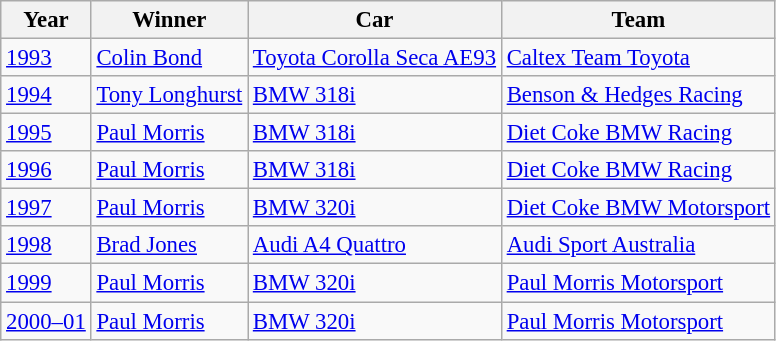<table class="wikitable" style="font-size: 95%;">
<tr>
<th>Year</th>
<th>Winner</th>
<th>Car</th>
<th>Team</th>
</tr>
<tr>
<td><a href='#'>1993</a></td>
<td> <a href='#'>Colin Bond</a></td>
<td><a href='#'>Toyota Corolla Seca AE93</a></td>
<td><a href='#'>Caltex Team Toyota</a></td>
</tr>
<tr>
<td><a href='#'>1994</a></td>
<td> <a href='#'>Tony Longhurst</a></td>
<td><a href='#'>BMW 318i</a></td>
<td><a href='#'>Benson & Hedges Racing</a></td>
</tr>
<tr>
<td><a href='#'>1995</a></td>
<td> <a href='#'>Paul Morris</a></td>
<td><a href='#'>BMW 318i</a></td>
<td><a href='#'>Diet Coke BMW Racing</a></td>
</tr>
<tr>
<td><a href='#'>1996</a></td>
<td> <a href='#'>Paul Morris</a></td>
<td><a href='#'>BMW 318i</a></td>
<td><a href='#'>Diet Coke BMW Racing</a></td>
</tr>
<tr>
<td><a href='#'>1997</a></td>
<td> <a href='#'>Paul Morris</a></td>
<td><a href='#'>BMW 320i</a></td>
<td><a href='#'>Diet Coke BMW Motorsport</a></td>
</tr>
<tr>
<td><a href='#'>1998</a></td>
<td> <a href='#'>Brad Jones</a></td>
<td><a href='#'>Audi A4 Quattro</a></td>
<td><a href='#'>Audi Sport Australia</a></td>
</tr>
<tr>
<td><a href='#'>1999</a></td>
<td> <a href='#'>Paul Morris</a></td>
<td><a href='#'>BMW 320i</a></td>
<td><a href='#'>Paul Morris Motorsport</a></td>
</tr>
<tr>
<td><a href='#'>2000–01</a></td>
<td> <a href='#'>Paul Morris</a></td>
<td><a href='#'>BMW 320i</a></td>
<td><a href='#'>Paul Morris Motorsport</a></td>
</tr>
</table>
